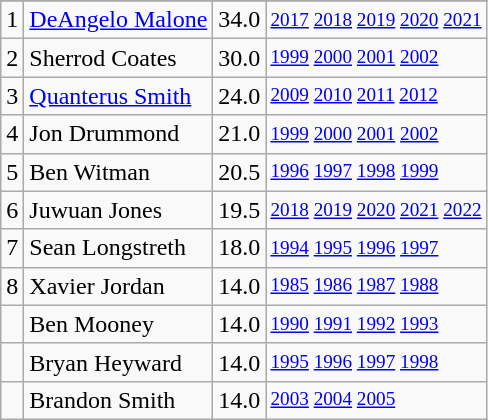<table class="wikitable">
<tr>
</tr>
<tr>
<td>1</td>
<td><a href='#'>DeAngelo Malone</a></td>
<td>34.0</td>
<td style="font-size:80%;"><a href='#'>2017</a> <a href='#'>2018</a> <a href='#'>2019</a> <a href='#'>2020</a> <a href='#'>2021</a></td>
</tr>
<tr>
<td>2</td>
<td>Sherrod Coates</td>
<td>30.0</td>
<td style="font-size:80%;"><a href='#'>1999</a> <a href='#'>2000</a> <a href='#'>2001</a> <a href='#'>2002</a></td>
</tr>
<tr>
<td>3</td>
<td><a href='#'>Quanterus Smith</a></td>
<td>24.0</td>
<td style="font-size:80%;"><a href='#'>2009</a> <a href='#'>2010</a> <a href='#'>2011</a> <a href='#'>2012</a></td>
</tr>
<tr>
<td>4</td>
<td>Jon Drummond</td>
<td>21.0</td>
<td style="font-size:80%;"><a href='#'>1999</a> <a href='#'>2000</a> <a href='#'>2001</a> <a href='#'>2002</a></td>
</tr>
<tr>
<td>5</td>
<td>Ben Witman</td>
<td>20.5</td>
<td style="font-size:80%;"><a href='#'>1996</a> <a href='#'>1997</a> <a href='#'>1998</a> <a href='#'>1999</a></td>
</tr>
<tr>
<td>6</td>
<td>Juwuan Jones</td>
<td>19.5</td>
<td style="font-size:80%;"><a href='#'>2018</a> <a href='#'>2019</a> <a href='#'>2020</a> <a href='#'>2021</a> <a href='#'>2022</a></td>
</tr>
<tr>
<td>7</td>
<td>Sean Longstreth</td>
<td>18.0</td>
<td style="font-size:80%;"><a href='#'>1994</a> <a href='#'>1995</a> <a href='#'>1996</a> <a href='#'>1997</a></td>
</tr>
<tr>
<td>8</td>
<td>Xavier Jordan</td>
<td>14.0</td>
<td style="font-size:80%;"><a href='#'>1985</a> <a href='#'>1986</a> <a href='#'>1987</a> <a href='#'>1988</a></td>
</tr>
<tr>
<td></td>
<td>Ben Mooney</td>
<td>14.0</td>
<td style="font-size:80%;"><a href='#'>1990</a> <a href='#'>1991</a> <a href='#'>1992</a> <a href='#'>1993</a></td>
</tr>
<tr>
<td></td>
<td>Bryan Heyward</td>
<td>14.0</td>
<td style="font-size:80%;"><a href='#'>1995</a> <a href='#'>1996</a> <a href='#'>1997</a> <a href='#'>1998</a></td>
</tr>
<tr>
<td></td>
<td>Brandon Smith</td>
<td>14.0</td>
<td style="font-size:80%;"><a href='#'>2003</a> <a href='#'>2004</a> <a href='#'>2005</a></td>
</tr>
</table>
